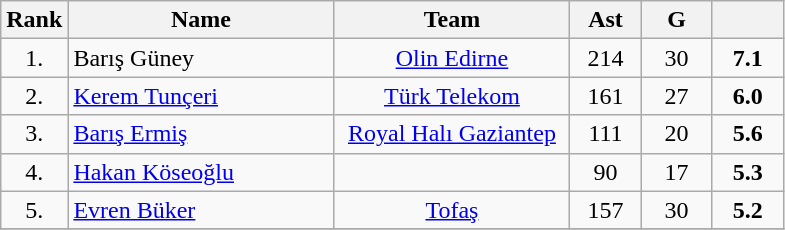<table class="wikitable" style="text-align: center;">
<tr>
<th>Rank</th>
<th width=170>Name</th>
<th width=150>Team</th>
<th width=40>Ast</th>
<th width=40>G</th>
<th width=40></th>
</tr>
<tr>
<td>1.</td>
<td align="left"> Barış Güney</td>
<td><a href='#'>Olin Edirne</a></td>
<td>214</td>
<td>30</td>
<td><strong>7.1</strong></td>
</tr>
<tr>
<td>2.</td>
<td align="left"> <a href='#'>Kerem Tunçeri</a></td>
<td><a href='#'>Türk Telekom</a></td>
<td>161</td>
<td>27</td>
<td><strong>6.0</strong></td>
</tr>
<tr>
<td>3.</td>
<td align="left"> <a href='#'>Barış Ermiş</a></td>
<td><a href='#'>Royal Halı Gaziantep</a></td>
<td>111</td>
<td>20</td>
<td><strong>5.6</strong></td>
</tr>
<tr>
<td>4.</td>
<td align="left"> <a href='#'>Hakan Köseoğlu</a></td>
<td></td>
<td>90</td>
<td>17</td>
<td><strong>5.3</strong></td>
</tr>
<tr>
<td>5.</td>
<td align="left"> <a href='#'>Evren Büker</a></td>
<td><a href='#'>Tofaş</a></td>
<td>157</td>
<td>30</td>
<td><strong>5.2</strong></td>
</tr>
<tr>
</tr>
</table>
